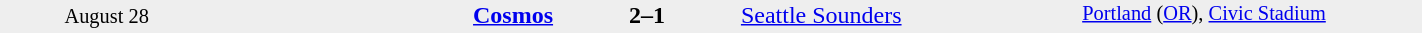<table style="width: 75%; background: #eeeeee;" cellspacing="0">
<tr>
<td style=font-size:85% align=center rowspan=3 width=15%>August 28</td>
<td width=24% align=right><strong><a href='#'>Cosmos</a></strong></td>
<td align=center width=13%><strong>2–1</strong></td>
<td width=24%><a href='#'>Seattle Sounders</a></td>
<td style=font-size:85% rowspan=3 valign=top><a href='#'>Portland</a> (<a href='#'>OR</a>), <a href='#'>Civic Stadium</a></td>
</tr>
<tr style=font-size:85%>
<td align=right valign=top></td>
<td valign=top></td>
<td align=left valign=top></td>
</tr>
</table>
